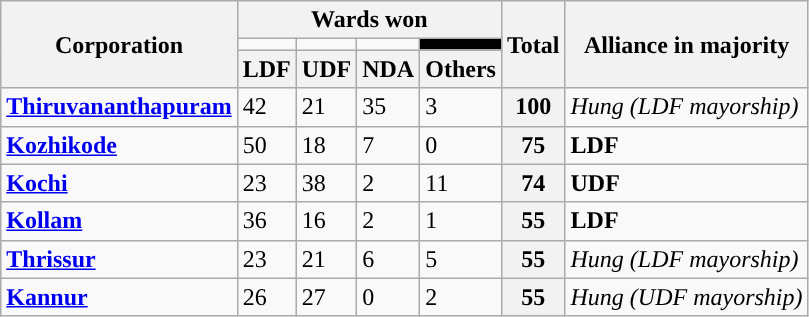<table class="wikitable mw-collapsible mw-collapsed">
<tr>
<th rowspan="3">Corporation</th>
<th colspan="4">Wards won</th>
<th rowspan="3">Total</th>
<th rowspan="3">Alliance in majority</th>
</tr>
<tr>
<td style="background:"></td>
<td style="background:"></td>
<td style="background:"></td>
<td style="background:black"></td>
</tr>
<tr>
<th>LDF</th>
<th>UDF</th>
<th>NDA</th>
<th>Others</th>
</tr>
<tr>
<td><strong><a href='#'>Thiruvananthapuram</a></strong></td>
<td>42</td>
<td>21</td>
<td>35</td>
<td>3</td>
<th>100</th>
<td><em>Hung (LDF mayorship)</em></td>
</tr>
<tr>
<td><strong><a href='#'>Kozhikode</a></strong></td>
<td>50</td>
<td>18</td>
<td>7</td>
<td>0</td>
<th>75</th>
<td><strong>LDF</strong></td>
</tr>
<tr>
<td><strong><a href='#'>Kochi</a></strong></td>
<td>23</td>
<td>38</td>
<td>2</td>
<td>11</td>
<th>74</th>
<td><strong>UDF</strong></td>
</tr>
<tr>
<td><strong><a href='#'>Kollam</a></strong></td>
<td>36</td>
<td>16</td>
<td>2</td>
<td>1</td>
<th>55</th>
<td><strong>LDF</strong></td>
</tr>
<tr>
<td><strong><a href='#'>Thrissur</a></strong></td>
<td>23</td>
<td>21</td>
<td>6</td>
<td>5</td>
<th>55</th>
<td><em>Hung (LDF mayorship)</em></td>
</tr>
<tr>
<td><strong><a href='#'>Kannur</a></strong></td>
<td>26</td>
<td>27</td>
<td>0</td>
<td>2</td>
<th>55</th>
<td><em>Hung (UDF mayorship)</em></td>
</tr>
</table>
